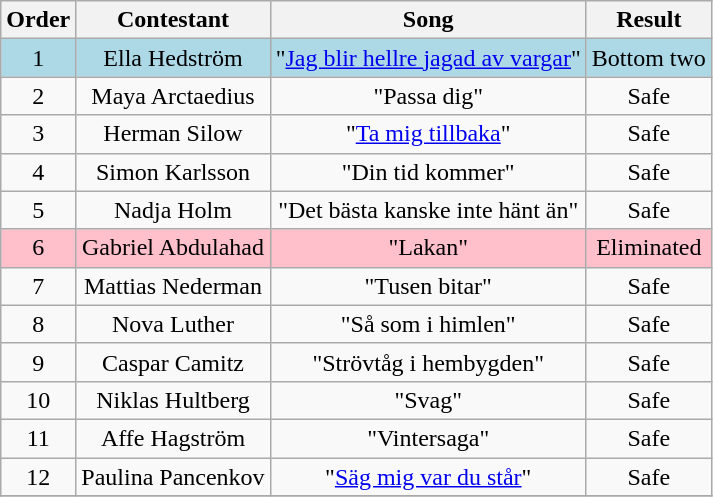<table class="wikitable plainrowheaders" style="text-align:center;">
<tr>
<th scope="col">Order</th>
<th scope="col">Contestant</th>
<th scope="col">Song</th>
<th scope="col">Result</th>
</tr>
<tr style="background:lightblue;">
<td>1</td>
<td scope="row">Ella Hedström</td>
<td>"<a href='#'>Jag blir hellre jagad av vargar</a>"</td>
<td>Bottom two</td>
</tr>
<tr>
<td>2</td>
<td scope="row">Maya Arctaedius</td>
<td>"Passa dig"</td>
<td>Safe</td>
</tr>
<tr>
<td>3</td>
<td scope="row">Herman Silow</td>
<td>"<a href='#'>Ta mig tillbaka</a>"</td>
<td>Safe</td>
</tr>
<tr>
<td>4</td>
<td scope="row">Simon Karlsson</td>
<td>"Din tid kommer"</td>
<td>Safe</td>
</tr>
<tr>
<td>5</td>
<td scope="row">Nadja Holm</td>
<td>"Det bästa kanske inte hänt än"</td>
<td>Safe</td>
</tr>
<tr style="background:pink;">
<td>6</td>
<td scope="row">Gabriel Abdulahad</td>
<td>"Lakan"</td>
<td>Eliminated</td>
</tr>
<tr>
<td>7</td>
<td scope="row">Mattias Nederman</td>
<td>"Tusen bitar"</td>
<td>Safe</td>
</tr>
<tr>
<td>8</td>
<td scope="row">Nova Luther</td>
<td>"Så som i himlen"</td>
<td>Safe</td>
</tr>
<tr>
<td>9</td>
<td scope="row">Caspar Camitz</td>
<td>"Strövtåg i hembygden"</td>
<td>Safe</td>
</tr>
<tr>
<td>10</td>
<td scope="row">Niklas Hultberg</td>
<td>"Svag"</td>
<td>Safe</td>
</tr>
<tr>
<td>11</td>
<td scope="row">Affe Hagström</td>
<td>"Vintersaga"</td>
<td>Safe</td>
</tr>
<tr>
<td>12</td>
<td scope="row">Paulina Pancenkov</td>
<td>"<a href='#'>Säg mig var du står</a>"</td>
<td>Safe</td>
</tr>
<tr>
</tr>
</table>
